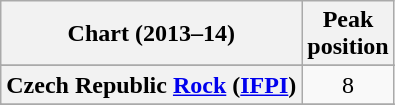<table class="wikitable sortable plainrowheaders">
<tr>
<th>Chart (2013–14)</th>
<th>Peak<br>position</th>
</tr>
<tr>
</tr>
<tr>
<th scope="row">Czech Republic <a href='#'>Rock</a> (<a href='#'>IFPI</a>)</th>
<td style="text-align:center">8</td>
</tr>
<tr>
</tr>
<tr>
</tr>
<tr>
</tr>
<tr>
</tr>
<tr>
</tr>
</table>
